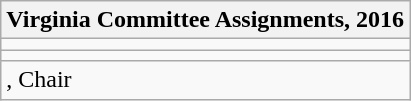<table class="wikitable">
<tr>
<th><strong>Virginia Committee Assignments, 2016</strong></th>
</tr>
<tr>
<td></td>
</tr>
<tr>
<td></td>
</tr>
<tr>
<td>, Chair</td>
</tr>
</table>
